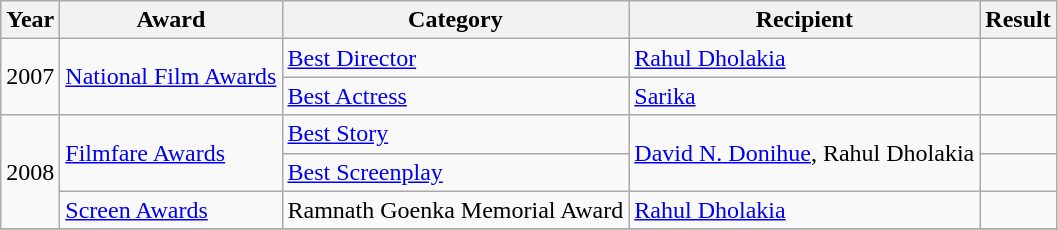<table class="wikitable">
<tr>
<th>Year</th>
<th>Award</th>
<th>Category</th>
<th>Recipient</th>
<th>Result</th>
</tr>
<tr>
<td rowspan=2>2007</td>
<td rowspan=2><a href='#'>National Film Awards</a></td>
<td><a href='#'>Best Director</a></td>
<td><a href='#'>Rahul Dholakia</a></td>
<td></td>
</tr>
<tr>
<td><a href='#'>Best Actress</a></td>
<td><a href='#'>Sarika</a></td>
<td></td>
</tr>
<tr>
<td rowspan=3>2008</td>
<td rowspan=2><a href='#'>Filmfare Awards</a></td>
<td><a href='#'>Best Story</a></td>
<td rowspan=2><a href='#'>David N. Donihue</a>, Rahul Dholakia</td>
<td></td>
</tr>
<tr>
<td><a href='#'>Best Screenplay</a></td>
<td></td>
</tr>
<tr>
<td><a href='#'>Screen Awards</a></td>
<td>Ramnath Goenka Memorial Award</td>
<td><a href='#'>Rahul Dholakia</a></td>
<td></td>
</tr>
<tr>
</tr>
</table>
